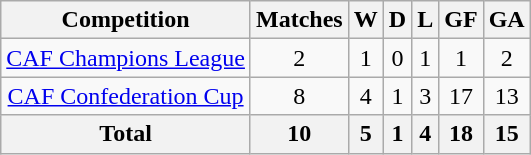<table class="wikitable sortable" style="text-align:center">
<tr>
<th>Competition</th>
<th>Matches</th>
<th>W</th>
<th>D</th>
<th>L</th>
<th>GF</th>
<th>GA</th>
</tr>
<tr>
<td><a href='#'>CAF Champions League</a></td>
<td>2</td>
<td>1</td>
<td>0</td>
<td>1</td>
<td>1</td>
<td>2</td>
</tr>
<tr>
<td><a href='#'>CAF Confederation Cup</a></td>
<td>8</td>
<td>4</td>
<td>1</td>
<td>3</td>
<td>17</td>
<td>13</td>
</tr>
<tr>
<th><strong>Total</strong></th>
<th>10</th>
<th>5</th>
<th>1</th>
<th>4</th>
<th>18</th>
<th>15</th>
</tr>
</table>
